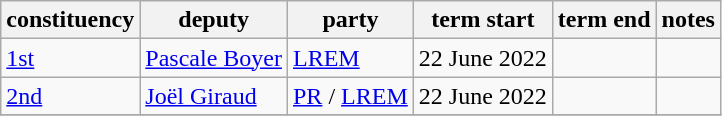<table class="wikitable">
<tr>
<th>constituency</th>
<th>deputy</th>
<th>party</th>
<th>term start</th>
<th>term end</th>
<th>notes</th>
</tr>
<tr>
<td><a href='#'>1st</a></td>
<td><a href='#'>Pascale Boyer</a></td>
<td><a href='#'>LREM</a></td>
<td>22 June 2022</td>
<td></td>
<td></td>
</tr>
<tr>
<td><a href='#'>2nd</a></td>
<td><a href='#'>Joël Giraud</a></td>
<td><a href='#'>PR</a> / <a href='#'>LREM</a></td>
<td>22 June 2022</td>
<td></td>
<td></td>
</tr>
<tr>
</tr>
</table>
